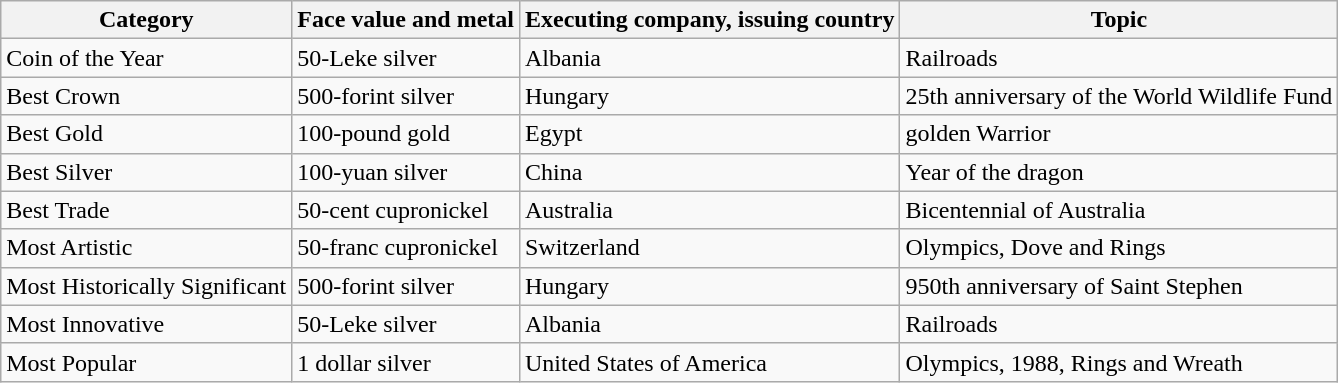<table class="wikitable plainrowheaders">
<tr>
<th>Category</th>
<th>Face value and metal</th>
<th>Executing company, issuing country</th>
<th>Topic</th>
</tr>
<tr>
<td>Coin of the Year</td>
<td>50-Leke silver</td>
<td>Albania</td>
<td>Railroads</td>
</tr>
<tr>
<td>Best Crown</td>
<td>500-forint silver</td>
<td>Hungary</td>
<td>25th anniversary of the World Wildlife Fund</td>
</tr>
<tr>
<td>Best Gold</td>
<td>100-pound gold</td>
<td>Egypt</td>
<td>golden Warrior</td>
</tr>
<tr>
<td>Best Silver</td>
<td>100-yuan silver</td>
<td>China</td>
<td>Year of the dragon</td>
</tr>
<tr>
<td>Best Trade</td>
<td>50-cent cupronickel</td>
<td>Australia</td>
<td>Bicentennial of Australia</td>
</tr>
<tr>
<td>Most Artistic</td>
<td>50-franc cupronickel</td>
<td>Switzerland</td>
<td>Olympics, Dove and Rings</td>
</tr>
<tr>
<td>Most Historically Significant</td>
<td>500-forint silver</td>
<td>Hungary</td>
<td>950th anniversary of Saint Stephen</td>
</tr>
<tr>
<td>Most Innovative</td>
<td>50-Leke silver</td>
<td>Albania</td>
<td>Railroads</td>
</tr>
<tr>
<td>Most Popular</td>
<td>1 dollar silver</td>
<td>United States of America</td>
<td>Olympics, 1988, Rings and Wreath</td>
</tr>
</table>
